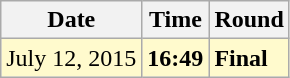<table class="wikitable">
<tr>
<th>Date</th>
<th>Time</th>
<th>Round</th>
</tr>
<tr style=background:lemonchiffon>
<td>July 12, 2015</td>
<td><strong>16:49</strong></td>
<td><strong>Final</strong></td>
</tr>
</table>
